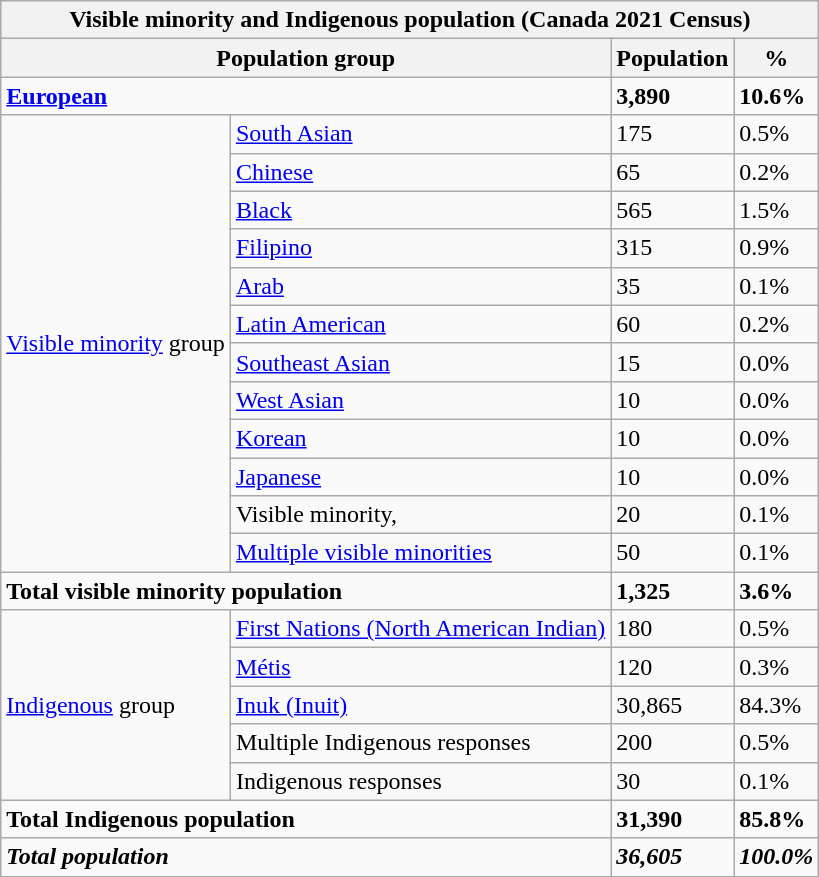<table class="wikitable">
<tr>
<th colspan=4>Visible minority and Indigenous population (Canada 2021 Census)</th>
</tr>
<tr>
<th colspan="2">Population group</th>
<th>Population</th>
<th>%</th>
</tr>
<tr>
<td colspan="2"><strong><a href='#'>European</a></strong></td>
<td><strong>3,890</strong></td>
<td><strong>10.6%</strong></td>
</tr>
<tr>
<td rowspan="12"><a href='#'>Visible minority</a> group<br></td>
<td><a href='#'>South Asian</a></td>
<td>175</td>
<td>0.5%</td>
</tr>
<tr>
<td><a href='#'>Chinese</a></td>
<td>65</td>
<td>0.2%</td>
</tr>
<tr>
<td><a href='#'>Black</a></td>
<td>565</td>
<td>1.5%</td>
</tr>
<tr>
<td><a href='#'>Filipino</a></td>
<td>315</td>
<td>0.9%</td>
</tr>
<tr>
<td><a href='#'>Arab</a></td>
<td>35</td>
<td>0.1%</td>
</tr>
<tr>
<td><a href='#'>Latin American</a></td>
<td>60</td>
<td>0.2%</td>
</tr>
<tr>
<td><a href='#'>Southeast Asian</a></td>
<td>15</td>
<td>0.0%</td>
</tr>
<tr>
<td><a href='#'>West Asian</a></td>
<td>10</td>
<td>0.0%</td>
</tr>
<tr>
<td><a href='#'>Korean</a></td>
<td>10</td>
<td>0.0%</td>
</tr>
<tr>
<td><a href='#'>Japanese</a></td>
<td>10</td>
<td>0.0%</td>
</tr>
<tr>
<td>Visible minority, </td>
<td>20</td>
<td>0.1%</td>
</tr>
<tr>
<td><a href='#'>Multiple visible minorities</a></td>
<td>50</td>
<td>0.1%</td>
</tr>
<tr>
<td colspan="2"><strong>Total visible minority population</strong></td>
<td><strong>1,325</strong></td>
<td><strong>3.6%</strong></td>
</tr>
<tr>
<td rowspan="5"><a href='#'>Indigenous</a> group<br></td>
<td><a href='#'>First Nations (North American Indian)</a></td>
<td>180</td>
<td>0.5%</td>
</tr>
<tr>
<td><a href='#'>Métis</a></td>
<td>120</td>
<td>0.3%</td>
</tr>
<tr>
<td><a href='#'>Inuk (Inuit)</a></td>
<td>30,865</td>
<td>84.3%</td>
</tr>
<tr>
<td>Multiple Indigenous responses</td>
<td>200</td>
<td>0.5%</td>
</tr>
<tr>
<td>Indigenous responses </td>
<td>30</td>
<td>0.1%</td>
</tr>
<tr>
<td colspan="2"><strong>Total Indigenous population</strong></td>
<td><strong>31,390</strong></td>
<td><strong>85.8%</strong></td>
</tr>
<tr>
<td colspan="2"><strong><em>Total population</em></strong></td>
<td><strong><em>36,605</em></strong></td>
<td><strong><em>100.0%</em></strong></td>
</tr>
</table>
